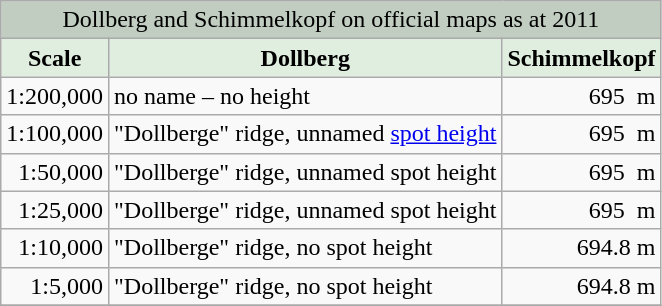<table class="wikitable">
<tr>
<td align="center" style="background-color: #C1CDC1" colspan="3">Dollberg and Schimmelkopf on official maps as at 2011</td>
</tr>
<tr>
<th align="right" style="background-color: #E0EEE0">Scale</th>
<th align="center" style="background-color: #E0EEE0">Dollberg</th>
<th align="center" style="background-color: #E0EEE0">Schimmelkopf</th>
</tr>
<tr>
<td align="right">1:200,000</td>
<td>no name – no height</td>
<td align="right">695  m</td>
</tr>
<tr>
<td align="right">1:100,000</td>
<td>"Dollberge" ridge, unnamed <a href='#'>spot height</a></td>
<td align="right">695  m</td>
</tr>
<tr>
<td align="right">1:50,000</td>
<td>"Dollberge" ridge, unnamed spot height</td>
<td align="right">695  m</td>
</tr>
<tr>
<td align="right">1:25,000</td>
<td>"Dollberge" ridge, unnamed spot height</td>
<td align="right">695  m</td>
</tr>
<tr>
<td align="right">1:10,000</td>
<td>"Dollberge" ridge, no spot height</td>
<td align="right">694.8 m</td>
</tr>
<tr>
<td align="right">1:5,000</td>
<td>"Dollberge" ridge, no spot height</td>
<td align="right">694.8 m</td>
</tr>
<tr>
</tr>
</table>
